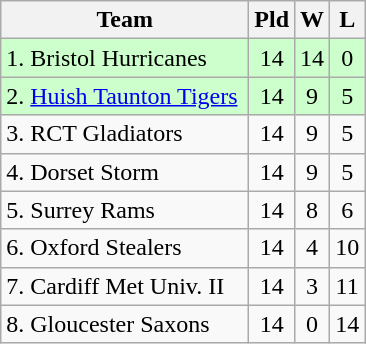<table class="wikitable" style="text-align: center;">
<tr>
<th style="width:158px;">Team</th>
<th style="width:12px;" abbr="Played">Pld</th>
<th style="width:12px;" abbr="Won">W</th>
<th style="width:12px;" abbr="Lost">L</th>
</tr>
<tr style="background:#cfc;">
<td style="text-align:left;">1. Bristol Hurricanes</td>
<td>14</td>
<td>14</td>
<td>0</td>
</tr>
<tr style="background:#cfc;">
<td style="text-align:left;">2. <a href='#'>Huish Taunton Tigers</a></td>
<td>14</td>
<td>9</td>
<td>5</td>
</tr>
<tr style="background:;">
<td style="text-align:left;">3. RCT Gladiators</td>
<td>14</td>
<td>9</td>
<td>5</td>
</tr>
<tr style="background:;">
<td style="text-align:left;">4. Dorset Storm</td>
<td>14</td>
<td>9</td>
<td>5</td>
</tr>
<tr style="background: ;">
<td style="text-align:left;">5. Surrey Rams</td>
<td>14</td>
<td>8</td>
<td>6</td>
</tr>
<tr style="background: ;">
<td style="text-align:left;">6. Oxford Stealers</td>
<td>14</td>
<td>4</td>
<td>10</td>
</tr>
<tr style="background:;">
<td style="text-align:left;">7. Cardiff Met Univ. II</td>
<td>14</td>
<td>3</td>
<td>11</td>
</tr>
<tr style="background: ;">
<td style="text-align:left;">8. Gloucester Saxons</td>
<td>14</td>
<td>0</td>
<td>14</td>
</tr>
</table>
